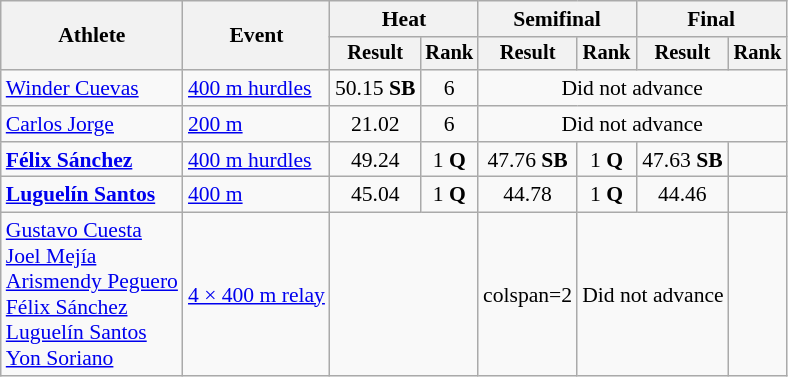<table class="wikitable" style="font-size:90%">
<tr>
<th rowspan="2">Athlete</th>
<th rowspan="2">Event</th>
<th colspan="2">Heat</th>
<th colspan="2">Semifinal</th>
<th colspan="2">Final</th>
</tr>
<tr style="font-size:95%">
<th>Result</th>
<th>Rank</th>
<th>Result</th>
<th>Rank</th>
<th>Result</th>
<th>Rank</th>
</tr>
<tr align=center>
<td align=left><a href='#'>Winder Cuevas</a></td>
<td align=left><a href='#'>400 m hurdles</a></td>
<td>50.15 <strong>SB</strong></td>
<td>6</td>
<td colspan=4>Did not advance</td>
</tr>
<tr align=center>
<td align=left><a href='#'>Carlos Jorge</a></td>
<td align=left><a href='#'>200 m</a></td>
<td>21.02</td>
<td>6</td>
<td colspan=4>Did not advance</td>
</tr>
<tr align=center>
<td align=left><strong><a href='#'>Félix Sánchez</a></strong></td>
<td align=left><a href='#'>400 m hurdles</a></td>
<td>49.24</td>
<td>1 <strong>Q</strong></td>
<td>47.76 <strong>SB</strong></td>
<td>1 <strong>Q</strong></td>
<td>47.63 <strong>SB</strong></td>
<td></td>
</tr>
<tr align=center>
<td align=left><strong><a href='#'>Luguelín Santos</a></strong></td>
<td align=left><a href='#'>400 m</a></td>
<td>45.04</td>
<td>1 <strong>Q</strong></td>
<td>44.78</td>
<td>1 <strong>Q</strong></td>
<td>44.46</td>
<td></td>
</tr>
<tr align=center>
<td align=left><a href='#'>Gustavo Cuesta</a><br><a href='#'>Joel Mejía</a><br><a href='#'>Arismendy Peguero</a><br><a href='#'>Félix Sánchez</a><br><a href='#'>Luguelín Santos</a><br><a href='#'>Yon Soriano</a></td>
<td align=left><a href='#'>4 × 400 m relay</a></td>
<td colspan=2></td>
<td>colspan=2 </td>
<td colspan=2>Did not advance</td>
</tr>
</table>
